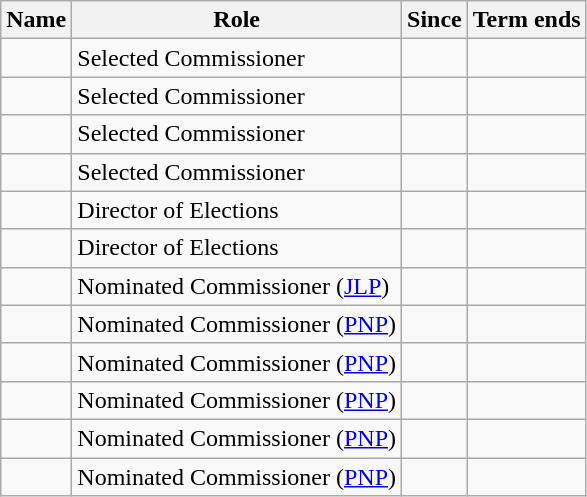<table class="wikitable sortable mw-collapsible">
<tr>
<th scope="col">Name</th>
<th scope="col">Role</th>
<th scope="col">Since</th>
<th scope="col">Term ends</th>
</tr>
<tr>
<td></td>
<td>Selected Commissioner</td>
<td></td>
<td></td>
</tr>
<tr>
<td></td>
<td>Selected Commissioner</td>
<td></td>
<td></td>
</tr>
<tr>
<td></td>
<td>Selected Commissioner</td>
<td></td>
<td></td>
</tr>
<tr>
<td></td>
<td>Selected Commissioner</td>
<td></td>
<td></td>
</tr>
<tr>
<td></td>
<td>Director of Elections</td>
<td></td>
<td></td>
</tr>
<tr>
<td></td>
<td>Director of Elections</td>
<td></td>
<td></td>
</tr>
<tr>
<td></td>
<td>Nominated Commissioner (<a href='#'>JLP</a>)</td>
<td></td>
<td></td>
</tr>
<tr>
<td></td>
<td>Nominated Commissioner (<a href='#'>PNP</a>)</td>
<td></td>
<td></td>
</tr>
<tr>
<td></td>
<td>Nominated Commissioner (<a href='#'>PNP</a>)</td>
<td></td>
<td></td>
</tr>
<tr>
<td></td>
<td>Nominated Commissioner (<a href='#'>PNP</a>)</td>
<td></td>
<td></td>
</tr>
<tr>
<td></td>
<td>Nominated Commissioner (<a href='#'>PNP</a>)</td>
<td></td>
<td></td>
</tr>
<tr>
<td></td>
<td>Nominated Commissioner (<a href='#'>PNP</a>)</td>
<td></td>
<td></td>
</tr>
</table>
